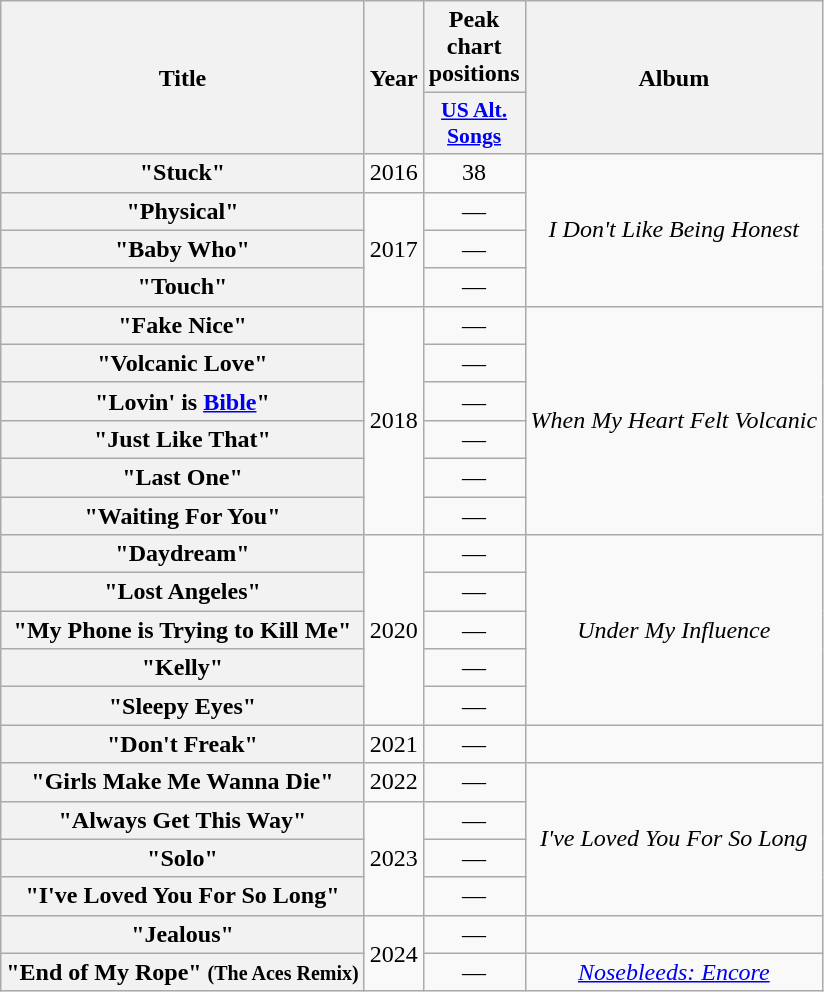<table class="wikitable plainrowheaders" style="text-align:center;">
<tr>
<th scope="col" rowspan="2">Title</th>
<th scope="col" rowspan="2">Year</th>
<th scope="col" colspan="1">Peak chart positions</th>
<th scope="col" rowspan="2">Album</th>
</tr>
<tr>
<th scope="col" style="width:3em; font-size:90%;"><a href='#'>US Alt. Songs</a><br></th>
</tr>
<tr>
<th scope="row">"Stuck"<br></th>
<td>2016</td>
<td>38</td>
<td rowspan="4"><em>I Don't Like Being Honest</em></td>
</tr>
<tr>
<th scope="row">"Physical"</th>
<td rowspan="3">2017</td>
<td>—</td>
</tr>
<tr>
<th scope="row">"Baby Who"</th>
<td>—</td>
</tr>
<tr>
<th scope="row">"Touch"</th>
<td>—</td>
</tr>
<tr>
<th scope="row">"Fake Nice"</th>
<td rowspan="6">2018</td>
<td>—</td>
<td rowspan="6"><em>When My Heart Felt Volcanic</em></td>
</tr>
<tr>
<th scope="row">"Volcanic Love"</th>
<td>—</td>
</tr>
<tr>
<th scope="row">"Lovin' is <a href='#'>Bible</a>"</th>
<td>—</td>
</tr>
<tr>
<th scope="row">"Just Like That"</th>
<td>—</td>
</tr>
<tr>
<th scope="row">"Last One"<br></th>
<td>—</td>
</tr>
<tr>
<th scope="row">"Waiting For You"</th>
<td>—</td>
</tr>
<tr>
<th scope="row">"Daydream"</th>
<td rowspan="5">2020</td>
<td>—</td>
<td rowspan="5"><em>Under My Influence</em></td>
</tr>
<tr>
<th scope="row">"Lost Angeles"</th>
<td>—</td>
</tr>
<tr>
<th scope="row">"My Phone is Trying to Kill Me"</th>
<td>—</td>
</tr>
<tr>
<th scope="row">"Kelly"</th>
<td>—</td>
</tr>
<tr>
<th scope="row">"Sleepy Eyes"</th>
<td>—</td>
</tr>
<tr>
<th scope="row">"Don't Freak"</th>
<td>2021</td>
<td>—</td>
<td></td>
</tr>
<tr>
<th scope="row">"Girls Make Me Wanna Die"</th>
<td>2022</td>
<td>—</td>
<td rowspan="4"><em>I've Loved You For So Long</em></td>
</tr>
<tr>
<th scope="row">"Always Get This Way"</th>
<td rowspan="3">2023</td>
<td>—</td>
</tr>
<tr>
<th scope="row">"Solo"</th>
<td>—</td>
</tr>
<tr>
<th scope="row">"I've Loved You For So Long"</th>
<td>—</td>
</tr>
<tr>
<th scope="row">"Jealous"</th>
<td rowspan="2">2024</td>
<td>—</td>
<td></td>
</tr>
<tr>
<th scope="row">"End of My Rope" <small> (The Aces Remix)</small></th>
<td>—</td>
<td><em><a href='#'>Nosebleeds: Encore</a></em></td>
</tr>
</table>
